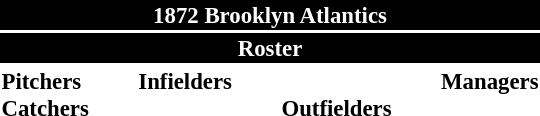<table class="toccolours" style="font-size: 95%;">
<tr>
<th colspan="10" style="background-color: black; color:white; text-align: center;">1872 Brooklyn Atlantics</th>
</tr>
<tr>
<td colspan="10" style="background-color:black; color: white; text-align: center;"><strong>Roster</strong></td>
</tr>
<tr>
<td valign="top"><strong>Pitchers</strong><br>
<strong>Catchers</strong>
</td>
<td width="25px"></td>
<td valign="top"><strong>Infielders</strong><br>







</td>
<td width="25px"></td>
<td valign="top"><br><strong>Outfielders</strong>










</td>
<td width="25px"></td>
<td valign="top"><strong>Managers</strong><br></td>
</tr>
</table>
